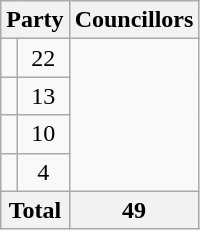<table class="wikitable">
<tr>
<th colspan="2">Party</th>
<th>Councillors</th>
</tr>
<tr>
<td></td>
<td align=center>22</td>
</tr>
<tr>
<td></td>
<td align=center>13</td>
</tr>
<tr>
<td></td>
<td align=center>10</td>
</tr>
<tr>
<td></td>
<td align=center>4</td>
</tr>
<tr>
<th colspan=2>Total</th>
<th>49</th>
</tr>
</table>
